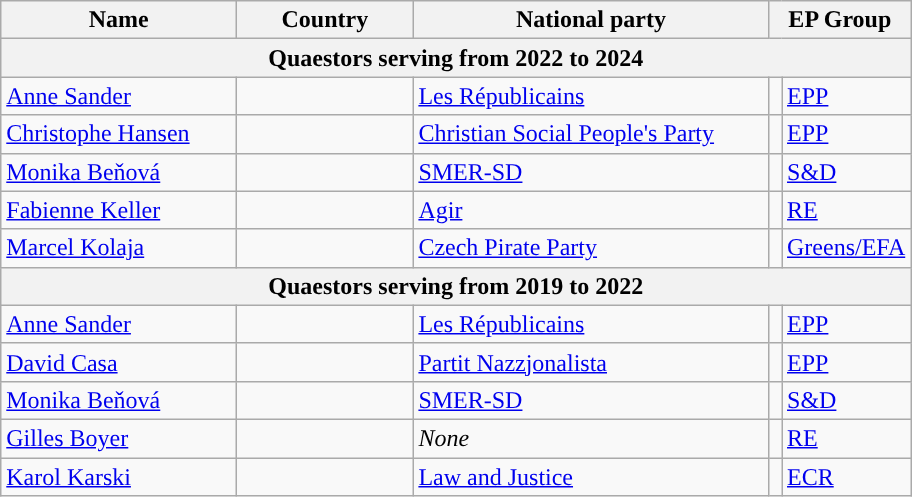<table class="wikitable">
<tr>
<th style="width:150px;">Name</th>
<th style="width:110px;">Country</th>
<th style="width:230px;">National party</th>
<th colspan="2" style="width:60px;">EP Group</th>
</tr>
<tr>
<th colspan="5" scope="col">Quaestors serving from 2022 to 2024</th>
</tr>
<tr>
<td><a href='#'>Anne Sander</a></td>
<td></td>
<td><a href='#'>Les Républicains</a></td>
<td style="width:1px;background-color:"></td>
<td><a href='#'>EPP</a></td>
</tr>
<tr>
<td><a href='#'>Christophe Hansen</a></td>
<td></td>
<td><a href='#'>Christian Social People's Party</a></td>
<td style="width:1px;background-color:"></td>
<td><a href='#'>EPP</a></td>
</tr>
<tr>
<td><a href='#'>Monika Beňová</a></td>
<td></td>
<td><a href='#'>SMER-SD</a></td>
<td style="width:1px;background-color:"></td>
<td><a href='#'>S&D</a></td>
</tr>
<tr>
<td><a href='#'>Fabienne Keller</a></td>
<td></td>
<td><a href='#'>Agir</a></td>
<td style="width:1px;background-color:"></td>
<td><a href='#'>RE</a></td>
</tr>
<tr>
<td><a href='#'>Marcel Kolaja</a></td>
<td></td>
<td><a href='#'>Czech Pirate Party</a></td>
<td style="width:1px;background-color:"></td>
<td><a href='#'>Greens/EFA</a></td>
</tr>
<tr>
<th colspan="5">Quaestors serving from 2019 to 2022</th>
</tr>
<tr>
<td><a href='#'>Anne Sander</a></td>
<td></td>
<td><a href='#'>Les Républicains</a></td>
<td style="width:1px; background-color:"></td>
<td><a href='#'>EPP</a></td>
</tr>
<tr>
<td><a href='#'>David Casa</a></td>
<td></td>
<td><a href='#'>Partit Nazzjonalista</a></td>
<td style="width:1px;background-color:"></td>
<td><a href='#'>EPP</a></td>
</tr>
<tr>
<td><a href='#'>Monika Beňová</a></td>
<td></td>
<td><a href='#'>SMER-SD</a></td>
<td style="width:1px;background-color:"></td>
<td><a href='#'>S&D</a></td>
</tr>
<tr>
<td><a href='#'>Gilles Boyer</a></td>
<td></td>
<td><em>None</em></td>
<td style="width:1px;background-color:"></td>
<td><a href='#'>RE</a></td>
</tr>
<tr>
<td><a href='#'>Karol Karski</a></td>
<td></td>
<td><a href='#'>Law and Justice</a></td>
<td style="width:1px;background:"></td>
<td><a href='#'>ECR</a></td>
</tr>
</table>
